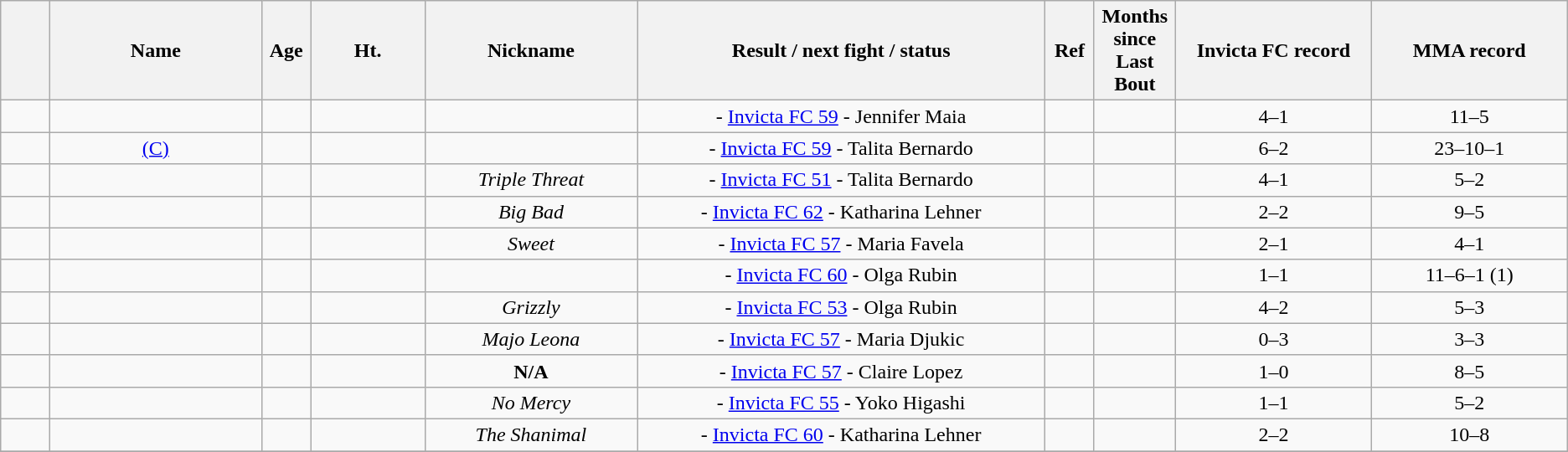<table class="wikitable sortable" style="text-align:center">
<tr>
<th width=3%></th>
<th width=13%>Name</th>
<th width=3%>Age</th>
<th width=7%>Ht.</th>
<th width=13%>Nickname</th>
<th width=25%>Result / next fight / status</th>
<th width=3%>Ref</th>
<th width=5%>Months since Last Bout</th>
<th width=12%>Invicta FC record</th>
<th width=12%>MMA record</th>
</tr>
<tr>
<td></td>
<td></td>
<td></td>
<td></td>
<td></td>
<td> - <a href='#'>Invicta FC 59</a> - Jennifer Maia</td>
<td></td>
<td></td>
<td>4–1</td>
<td>11–5</td>
</tr>
<tr>
<td></td>
<td> <a href='#'>(C)</a></td>
<td></td>
<td></td>
<td></td>
<td> - <a href='#'>Invicta FC 59</a> - Talita Bernardo</td>
<td></td>
<td></td>
<td>6–2</td>
<td>23–10–1</td>
</tr>
<tr>
<td></td>
<td></td>
<td></td>
<td></td>
<td><em>Triple Threat</em></td>
<td> - <a href='#'>Invicta FC 51</a> - Talita Bernardo</td>
<td></td>
<td></td>
<td>4–1</td>
<td>5–2</td>
</tr>
<tr>
<td></td>
<td></td>
<td></td>
<td></td>
<td><em>Big Bad</em></td>
<td> - <a href='#'>Invicta FC 62</a> - Katharina Lehner</td>
<td></td>
<td></td>
<td>2–2</td>
<td>9–5</td>
</tr>
<tr>
<td></td>
<td></td>
<td></td>
<td></td>
<td><em>Sweet</em></td>
<td> - <a href='#'>Invicta FC 57</a> - Maria Favela</td>
<td></td>
<td></td>
<td>2–1</td>
<td>4–1</td>
</tr>
<tr>
<td></td>
<td></td>
<td></td>
<td></td>
<td></td>
<td> - <a href='#'>Invicta FC 60</a> - Olga Rubin</td>
<td></td>
<td></td>
<td>1–1</td>
<td>11–6–1 (1)</td>
</tr>
<tr>
<td></td>
<td></td>
<td></td>
<td></td>
<td><em>Grizzly</em></td>
<td> - <a href='#'>Invicta FC 53</a> - Olga Rubin</td>
<td></td>
<td></td>
<td>4–2</td>
<td>5–3</td>
</tr>
<tr>
<td></td>
<td></td>
<td></td>
<td></td>
<td><em>Majo Leona</em></td>
<td> - <a href='#'>Invicta FC 57</a> - Maria Djukic</td>
<td></td>
<td></td>
<td>0–3</td>
<td>3–3</td>
</tr>
<tr>
<td></td>
<td></td>
<td></td>
<td></td>
<td><strong>N/A</strong></td>
<td> - <a href='#'>Invicta FC 57</a> - Claire Lopez</td>
<td></td>
<td></td>
<td>1–0</td>
<td>8–5</td>
</tr>
<tr>
<td></td>
<td></td>
<td></td>
<td></td>
<td><em>No Mercy</em></td>
<td> - <a href='#'>Invicta FC 55</a> - Yoko Higashi</td>
<td></td>
<td></td>
<td>1–1</td>
<td>5–2</td>
</tr>
<tr>
<td></td>
<td></td>
<td></td>
<td></td>
<td><em>The Shanimal</em></td>
<td> - <a href='#'>Invicta FC 60</a> - Katharina Lehner</td>
<td></td>
<td></td>
<td>2–2</td>
<td>10–8</td>
</tr>
<tr>
</tr>
</table>
